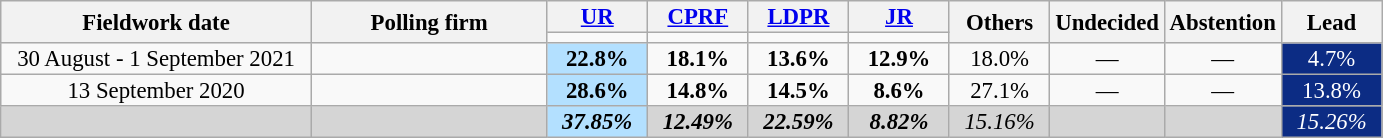<table class=wikitable style="font-size:95%; line-height:14px; text-align:center">
<tr>
<th style=width:200px; rowspan=2>Fieldwork date</th>
<th style=width:150px; rowspan=2>Polling firm</th>
<th style="width:60px;"><a href='#'>UR</a></th>
<th style="width:60px;"><a href='#'>CPRF</a></th>
<th style="width:60px;"><a href='#'>LDPR</a></th>
<th style="width:60px;"><a href='#'>JR</a></th>
<th style="width:60px;" rowspan=2>Others</th>
<th style="width:60px;" rowspan=2>Undecided</th>
<th style="width:60px;" rowspan=2>Abstention</th>
<th style="width:60px;" rowspan="2">Lead</th>
</tr>
<tr>
<td bgcolor=></td>
<td bgcolor=></td>
<td bgcolor=></td>
<td bgcolor=></td>
</tr>
<tr>
<td>30 August - 1 September 2021</td>
<td> </td>
<td style="background:#B3E0FF"><strong>22.8%</strong></td>
<td><strong>18.1%</strong></td>
<td><strong>13.6%</strong></td>
<td><strong>12.9%</strong></td>
<td>18.0%</td>
<td>—</td>
<td>—</td>
<td style="background:#0C2C84; color:white;">4.7%</td>
</tr>
<tr>
<td>13 September 2020</td>
<td></td>
<td style="background:#B3E0FF"><strong>28.6%</strong></td>
<td><strong>14.8%</strong></td>
<td><strong>14.5%</strong></td>
<td><strong>8.6%</strong></td>
<td>27.1%</td>
<td>—</td>
<td>—</td>
<td style="background:#0C2C84; color:white;">13.8%</td>
</tr>
<tr>
<td style="background:#D5D5D5"></td>
<td style="background:#D5D5D5"></td>
<td style="background:#B3E0FF"><strong><em>37.85%</em></strong></td>
<td style="background:#D5D5D5"><strong><em>12.49%</em></strong></td>
<td style="background:#D5D5D5"><strong><em>22.59%</em></strong></td>
<td style="background:#D5D5D5"><strong><em>8.82%</em></strong></td>
<td style="background:#D5D5D5"><em>15.16%</em></td>
<td style="background:#D5D5D5"></td>
<td style="background:#D5D5D5"></td>
<td style="background:#0C2C84; color:white;"><em>15.26%</em></td>
</tr>
</table>
